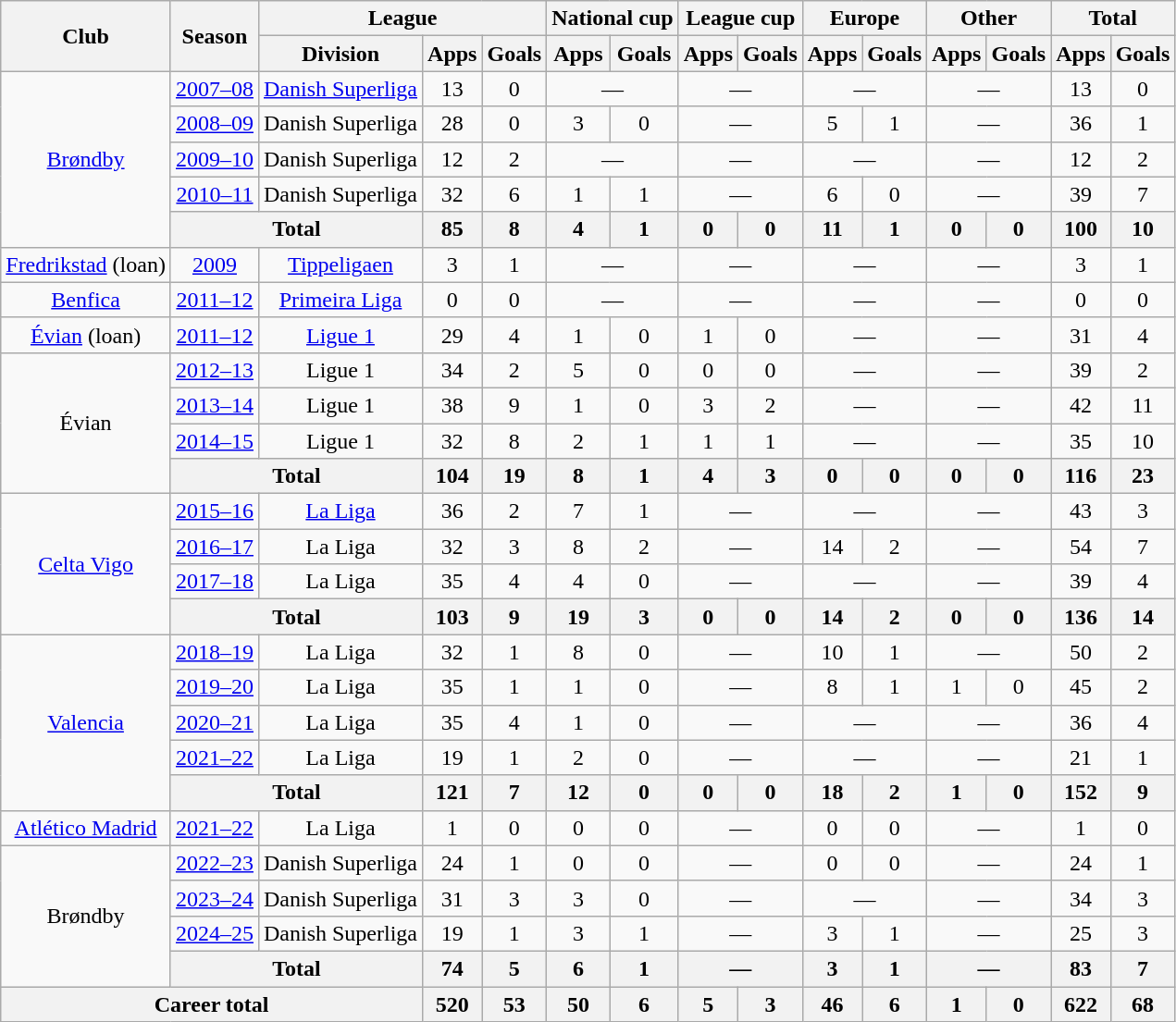<table class="wikitable" style="text-align:center">
<tr>
<th rowspan="2">Club</th>
<th rowspan="2">Season</th>
<th colspan="3">League</th>
<th colspan="2">National cup</th>
<th colspan="2">League cup</th>
<th colspan="2">Europe</th>
<th colspan="2">Other</th>
<th colspan="2">Total</th>
</tr>
<tr>
<th>Division</th>
<th>Apps</th>
<th>Goals</th>
<th>Apps</th>
<th>Goals</th>
<th>Apps</th>
<th>Goals</th>
<th>Apps</th>
<th>Goals</th>
<th>Apps</th>
<th>Goals</th>
<th>Apps</th>
<th>Goals</th>
</tr>
<tr>
<td rowspan="5"><a href='#'>Brøndby</a></td>
<td><a href='#'>2007–08</a></td>
<td><a href='#'>Danish Superliga</a></td>
<td>13</td>
<td>0</td>
<td colspan="2">—</td>
<td colspan="2">—</td>
<td colspan="2">—</td>
<td colspan="2">—</td>
<td>13</td>
<td>0</td>
</tr>
<tr>
<td><a href='#'>2008–09</a></td>
<td>Danish Superliga</td>
<td>28</td>
<td>0</td>
<td>3</td>
<td>0</td>
<td colspan="2">—</td>
<td>5</td>
<td>1</td>
<td colspan="2">—</td>
<td>36</td>
<td>1</td>
</tr>
<tr>
<td><a href='#'>2009–10</a></td>
<td>Danish Superliga</td>
<td>12</td>
<td>2</td>
<td colspan="2">—</td>
<td colspan="2">—</td>
<td colspan="2">—</td>
<td colspan="2">—</td>
<td>12</td>
<td>2</td>
</tr>
<tr>
<td><a href='#'>2010–11</a></td>
<td>Danish Superliga</td>
<td>32</td>
<td>6</td>
<td>1</td>
<td>1</td>
<td colspan="2">—</td>
<td>6</td>
<td>0</td>
<td colspan="2">—</td>
<td>39</td>
<td>7</td>
</tr>
<tr>
<th colspan="2">Total</th>
<th>85</th>
<th>8</th>
<th>4</th>
<th>1</th>
<th>0</th>
<th>0</th>
<th>11</th>
<th>1</th>
<th>0</th>
<th>0</th>
<th>100</th>
<th>10</th>
</tr>
<tr>
<td><a href='#'>Fredrikstad</a> (loan)</td>
<td><a href='#'>2009</a></td>
<td><a href='#'>Tippeligaen</a></td>
<td>3</td>
<td>1</td>
<td colspan="2">—</td>
<td colspan="2">—</td>
<td colspan="2">—</td>
<td colspan="2">—</td>
<td>3</td>
<td>1</td>
</tr>
<tr>
<td><a href='#'>Benfica</a></td>
<td><a href='#'>2011–12</a></td>
<td><a href='#'>Primeira Liga</a></td>
<td>0</td>
<td>0</td>
<td colspan="2">—</td>
<td colspan="2">—</td>
<td colspan="2">—</td>
<td colspan="2">—</td>
<td>0</td>
<td>0</td>
</tr>
<tr>
<td><a href='#'>Évian</a> (loan)</td>
<td><a href='#'>2011–12</a></td>
<td><a href='#'>Ligue 1</a></td>
<td>29</td>
<td>4</td>
<td>1</td>
<td>0</td>
<td>1</td>
<td>0</td>
<td colspan="2">—</td>
<td colspan="2">—</td>
<td>31</td>
<td>4</td>
</tr>
<tr>
<td rowspan="4">Évian</td>
<td><a href='#'>2012–13</a></td>
<td>Ligue 1</td>
<td>34</td>
<td>2</td>
<td>5</td>
<td>0</td>
<td>0</td>
<td>0</td>
<td colspan="2">—</td>
<td colspan="2">—</td>
<td>39</td>
<td>2</td>
</tr>
<tr>
<td><a href='#'>2013–14</a></td>
<td>Ligue 1</td>
<td>38</td>
<td>9</td>
<td>1</td>
<td>0</td>
<td>3</td>
<td>2</td>
<td colspan="2">—</td>
<td colspan="2">—</td>
<td>42</td>
<td>11</td>
</tr>
<tr>
<td><a href='#'>2014–15</a></td>
<td>Ligue 1</td>
<td>32</td>
<td>8</td>
<td>2</td>
<td>1</td>
<td>1</td>
<td>1</td>
<td colspan="2">—</td>
<td colspan="2">—</td>
<td>35</td>
<td>10</td>
</tr>
<tr>
<th colspan="2">Total</th>
<th>104</th>
<th>19</th>
<th>8</th>
<th>1</th>
<th>4</th>
<th>3</th>
<th>0</th>
<th>0</th>
<th>0</th>
<th>0</th>
<th>116</th>
<th>23</th>
</tr>
<tr>
<td rowspan="4"><a href='#'>Celta Vigo</a></td>
<td><a href='#'>2015–16</a></td>
<td><a href='#'>La Liga</a></td>
<td>36</td>
<td>2</td>
<td>7</td>
<td>1</td>
<td colspan="2">—</td>
<td colspan="2">—</td>
<td colspan="2">—</td>
<td>43</td>
<td>3</td>
</tr>
<tr>
<td><a href='#'>2016–17</a></td>
<td>La Liga</td>
<td>32</td>
<td>3</td>
<td>8</td>
<td>2</td>
<td colspan="2">—</td>
<td>14</td>
<td>2</td>
<td colspan="2">—</td>
<td>54</td>
<td>7</td>
</tr>
<tr>
<td><a href='#'>2017–18</a></td>
<td>La Liga</td>
<td>35</td>
<td>4</td>
<td>4</td>
<td>0</td>
<td colspan="2">—</td>
<td colspan="2">—</td>
<td colspan="2">—</td>
<td>39</td>
<td>4</td>
</tr>
<tr>
<th colspan="2">Total</th>
<th>103</th>
<th>9</th>
<th>19</th>
<th>3</th>
<th>0</th>
<th>0</th>
<th>14</th>
<th>2</th>
<th>0</th>
<th>0</th>
<th>136</th>
<th>14</th>
</tr>
<tr>
<td rowspan="5"><a href='#'>Valencia</a></td>
<td><a href='#'>2018–19</a></td>
<td>La Liga</td>
<td>32</td>
<td>1</td>
<td>8</td>
<td>0</td>
<td colspan="2">—</td>
<td>10</td>
<td>1</td>
<td colspan="2">—</td>
<td>50</td>
<td>2</td>
</tr>
<tr>
<td><a href='#'>2019–20</a></td>
<td>La Liga</td>
<td>35</td>
<td>1</td>
<td>1</td>
<td>0</td>
<td colspan="2">—</td>
<td>8</td>
<td>1</td>
<td>1</td>
<td>0</td>
<td>45</td>
<td>2</td>
</tr>
<tr>
<td><a href='#'>2020–21</a></td>
<td>La Liga</td>
<td>35</td>
<td>4</td>
<td>1</td>
<td>0</td>
<td colspan="2">—</td>
<td colspan="2">—</td>
<td colspan="2">—</td>
<td>36</td>
<td>4</td>
</tr>
<tr>
<td><a href='#'>2021–22</a></td>
<td>La Liga</td>
<td>19</td>
<td>1</td>
<td>2</td>
<td>0</td>
<td colspan="2">—</td>
<td colspan="2">—</td>
<td colspan="2">—</td>
<td>21</td>
<td>1</td>
</tr>
<tr>
<th colspan="2">Total</th>
<th>121</th>
<th>7</th>
<th>12</th>
<th>0</th>
<th>0</th>
<th>0</th>
<th>18</th>
<th>2</th>
<th>1</th>
<th>0</th>
<th>152</th>
<th>9</th>
</tr>
<tr>
<td><a href='#'>Atlético Madrid</a></td>
<td><a href='#'>2021–22</a></td>
<td>La Liga</td>
<td>1</td>
<td>0</td>
<td>0</td>
<td>0</td>
<td colspan="2">—</td>
<td>0</td>
<td>0</td>
<td colspan="2">—</td>
<td>1</td>
<td>0</td>
</tr>
<tr>
<td rowspan="4">Brøndby</td>
<td><a href='#'>2022–23</a></td>
<td>Danish Superliga</td>
<td>24</td>
<td>1</td>
<td>0</td>
<td>0</td>
<td colspan="2">—</td>
<td>0</td>
<td>0</td>
<td colspan="2">—</td>
<td>24</td>
<td>1</td>
</tr>
<tr>
<td><a href='#'>2023–24</a></td>
<td>Danish Superliga</td>
<td>31</td>
<td>3</td>
<td>3</td>
<td>0</td>
<td colspan="2">—</td>
<td colspan="2">—</td>
<td colspan="2">—</td>
<td>34</td>
<td>3</td>
</tr>
<tr>
<td><a href='#'>2024–25</a></td>
<td>Danish Superliga</td>
<td>19</td>
<td>1</td>
<td>3</td>
<td>1</td>
<td colspan="2">—</td>
<td>3</td>
<td>1</td>
<td colspan="2">—</td>
<td>25</td>
<td>3</td>
</tr>
<tr>
<th colspan="2">Total</th>
<th>74</th>
<th>5</th>
<th>6</th>
<th>1</th>
<th colspan="2">—</th>
<th>3</th>
<th>1</th>
<th colspan="2">—</th>
<th>83</th>
<th>7</th>
</tr>
<tr>
<th colspan="3">Career total</th>
<th>520</th>
<th>53</th>
<th>50</th>
<th>6</th>
<th>5</th>
<th>3</th>
<th>46</th>
<th>6</th>
<th>1</th>
<th>0</th>
<th>622</th>
<th>68</th>
</tr>
</table>
